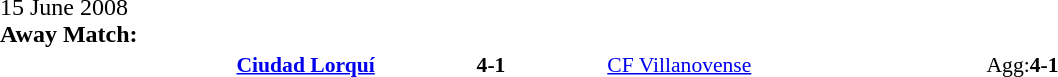<table width=100% cellspacing=1>
<tr>
<th width=20%></th>
<th width=12%></th>
<th width=20%></th>
<th></th>
</tr>
<tr>
<td>15 June 2008<br><strong>Away Match:</strong></td>
</tr>
<tr style=font-size:90%>
<td align=right><strong><a href='#'>Ciudad Lorquí</a></strong></td>
<td align=center><strong>4-1</strong></td>
<td><a href='#'>CF Villanovense</a></td>
<td>Agg:<strong>4-1</strong></td>
</tr>
</table>
